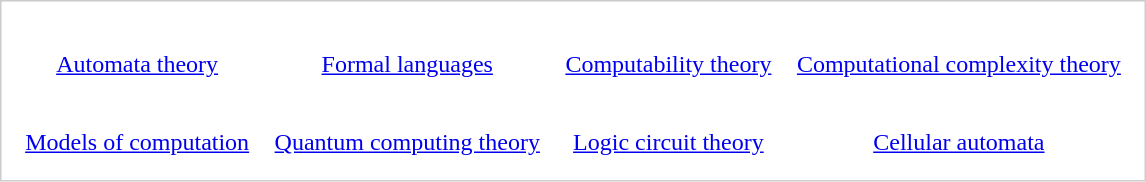<table style="border:1px solid #ccc; text-align:center; margin:auto;" cellspacing="15">
<tr>
<td></td>
<td></td>
<td></td>
<td></td>
</tr>
<tr>
<td><a href='#'>Automata theory</a></td>
<td><a href='#'>Formal languages</a></td>
<td><a href='#'>Computability theory</a></td>
<td><a href='#'>Computational complexity theory</a></td>
</tr>
<tr>
<td></td>
<td></td>
<td></td>
<td></td>
</tr>
<tr>
<td><a href='#'>Models of computation</a></td>
<td><a href='#'>Quantum computing theory</a></td>
<td><a href='#'>Logic circuit theory</a></td>
<td><a href='#'>Cellular automata</a></td>
</tr>
</table>
